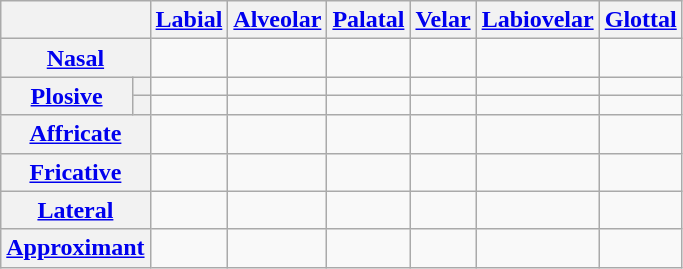<table class="wikitable" style="text-align:center">
<tr>
<th colspan=2></th>
<th><a href='#'>Labial</a></th>
<th><a href='#'>Alveolar</a></th>
<th><a href='#'>Palatal</a></th>
<th><a href='#'>Velar</a></th>
<th><a href='#'>Labiovelar</a></th>
<th><a href='#'>Glottal</a></th>
</tr>
<tr>
<th colspan=2><a href='#'>Nasal</a></th>
<td></td>
<td></td>
<td> </td>
<td></td>
<td></td>
<td></td>
</tr>
<tr>
<th rowspan=2><a href='#'>Plosive</a></th>
<th></th>
<td></td>
<td></td>
<td> </td>
<td></td>
<td> </td>
<td></td>
</tr>
<tr>
<th></th>
<td></td>
<td></td>
<td> </td>
<td></td>
<td></td>
<td></td>
</tr>
<tr>
<th colspan=2><a href='#'>Affricate</a></th>
<td></td>
<td></td>
<td> </td>
<td></td>
<td></td>
<td></td>
</tr>
<tr>
<th colspan=2><a href='#'>Fricative</a></th>
<td></td>
<td></td>
<td> </td>
<td></td>
<td></td>
<td> </td>
</tr>
<tr>
<th colspan=2><a href='#'>Lateral</a></th>
<td></td>
<td> </td>
<td> </td>
<td></td>
<td></td>
<td></td>
</tr>
<tr>
<th colspan=2><a href='#'>Approximant</a></th>
<td></td>
<td></td>
<td> </td>
<td></td>
<td></td>
<td></td>
</tr>
</table>
